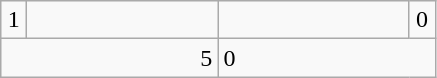<table class="wikitable">
<tr>
<td align="center" width="10">1</td>
<td align="center" width="120"></td>
<td align="center" width="120" !></td>
<td align="center" width="10">0</td>
</tr>
<tr>
<td colspan="2" align="right">5</td>
<td colspan="2">0</td>
</tr>
</table>
